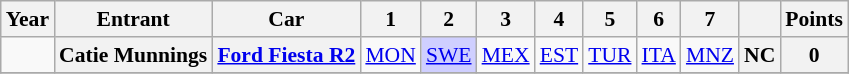<table class="wikitable" style="text-align:center; font-size:90%">
<tr>
<th>Year</th>
<th>Entrant</th>
<th>Car</th>
<th>1</th>
<th>2</th>
<th>3</th>
<th>4</th>
<th>5</th>
<th>6</th>
<th>7</th>
<th></th>
<th>Points</th>
</tr>
<tr>
<td></td>
<th>Catie Munnings</th>
<th><a href='#'>Ford Fiesta R2</a></th>
<td><a href='#'>MON</a></td>
<td style="background:#CFCFFF"><a href='#'>SWE</a><br></td>
<td><a href='#'>MEX</a></td>
<td><a href='#'>EST</a></td>
<td><a href='#'>TUR</a></td>
<td><a href='#'>ITA</a></td>
<td><a href='#'>MNZ</a></td>
<th>NC</th>
<th>0</th>
</tr>
<tr>
</tr>
</table>
